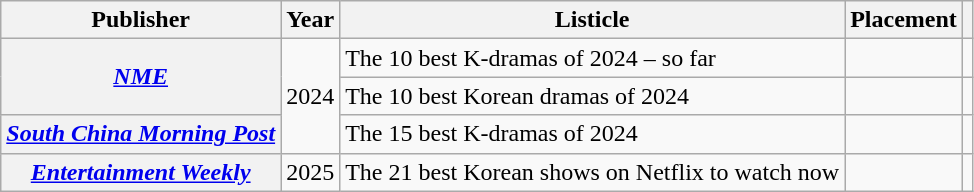<table class="wikitable plainrowheaders sortable" style="text-align:center">
<tr>
<th scope="col">Publisher</th>
<th scope="col">Year</th>
<th scope="col">Listicle</th>
<th scope="col">Placement</th>
<th scope="col" class="unsortable"></th>
</tr>
<tr>
<th scope="row" rowspan="2"><em><a href='#'>NME</a></em></th>
<td rowspan="3">2024</td>
<td style="text-align:left">The 10 best K-dramas of 2024 – so far</td>
<td></td>
<td></td>
</tr>
<tr>
<td style="text-align:left">The 10 best Korean dramas of 2024</td>
<td></td>
<td></td>
</tr>
<tr>
<th scope="row"><em><a href='#'>South China Morning Post</a></em></th>
<td style="text-align:left">The 15 best K-dramas of 2024</td>
<td></td>
<td></td>
</tr>
<tr>
<th scope="row"><em><a href='#'>Entertainment Weekly</a></em></th>
<td>2025</td>
<td>The 21 best Korean shows on Netflix to watch now</td>
<td></td>
<td></td>
</tr>
</table>
